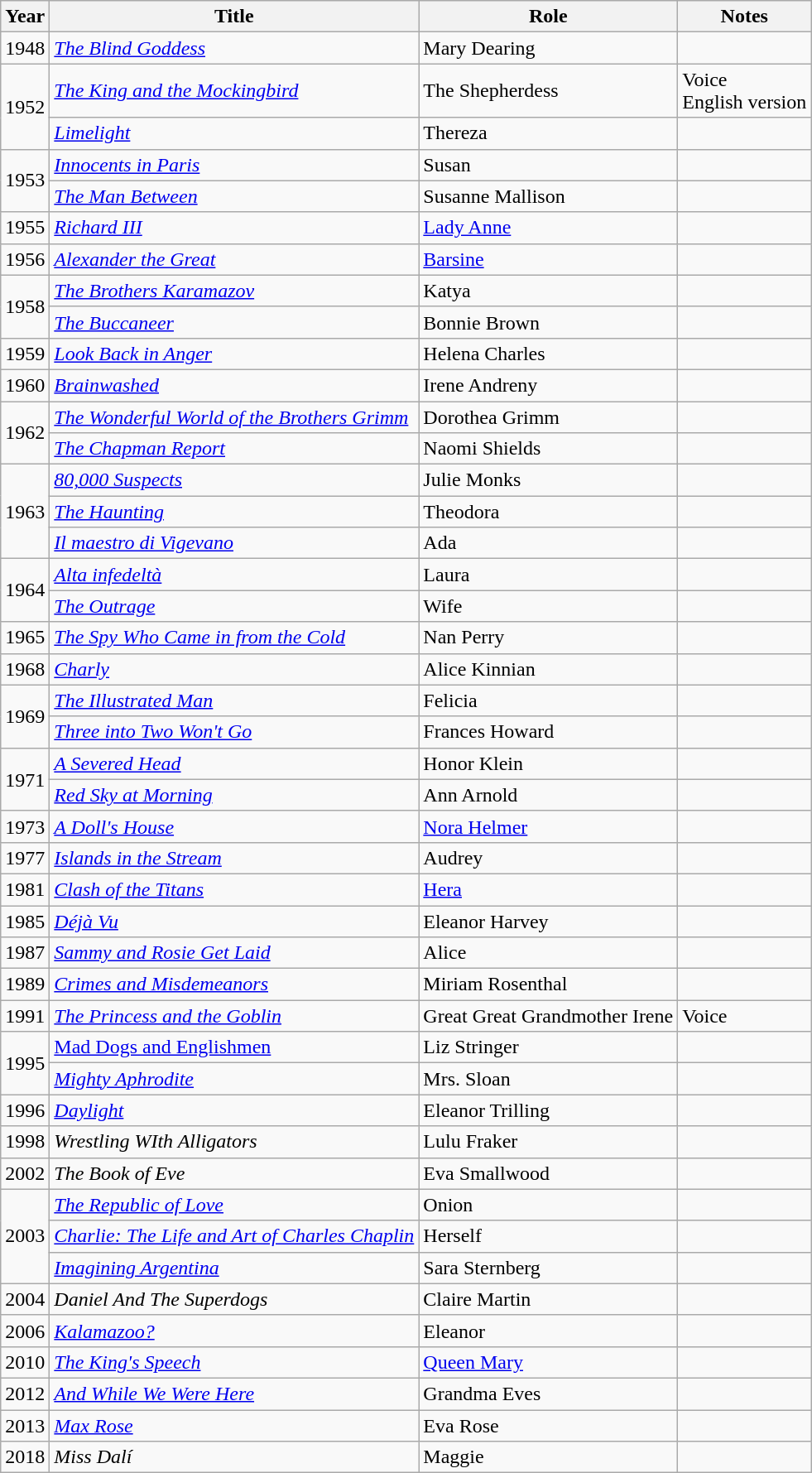<table class="wikitable sortable">
<tr>
<th>Year</th>
<th>Title</th>
<th>Role</th>
<th>Notes</th>
</tr>
<tr>
<td>1948</td>
<td><em><a href='#'>The Blind Goddess</a></em></td>
<td>Mary Dearing</td>
<td></td>
</tr>
<tr>
<td rowspan=2>1952</td>
<td><em><a href='#'>The King and the Mockingbird</a></em></td>
<td>The Shepherdess</td>
<td>Voice<br> English version</td>
</tr>
<tr>
<td><em><a href='#'>Limelight</a></em></td>
<td>Thereza</td>
<td></td>
</tr>
<tr>
<td rowspan=2>1953</td>
<td><em><a href='#'>Innocents in Paris</a></em></td>
<td>Susan</td>
<td></td>
</tr>
<tr>
<td><em><a href='#'>The Man Between</a></em></td>
<td>Susanne Mallison</td>
<td></td>
</tr>
<tr>
<td>1955</td>
<td><em><a href='#'>Richard III</a></em></td>
<td><a href='#'>Lady Anne</a></td>
<td></td>
</tr>
<tr>
<td>1956</td>
<td><em><a href='#'>Alexander the Great</a></em></td>
<td><a href='#'>Barsine</a></td>
<td></td>
</tr>
<tr>
<td rowspan=2>1958</td>
<td><em><a href='#'>The Brothers Karamazov</a></em></td>
<td>Katya</td>
<td></td>
</tr>
<tr>
<td><em><a href='#'>The Buccaneer</a></em></td>
<td>Bonnie Brown</td>
<td></td>
</tr>
<tr>
<td>1959</td>
<td><em><a href='#'>Look Back in Anger</a></em></td>
<td>Helena Charles</td>
<td></td>
</tr>
<tr>
<td>1960</td>
<td><em><a href='#'>Brainwashed</a></em></td>
<td>Irene Andreny</td>
<td></td>
</tr>
<tr>
<td rowspan=2>1962</td>
<td><em><a href='#'>The Wonderful World of the Brothers Grimm</a></em></td>
<td>Dorothea Grimm</td>
<td></td>
</tr>
<tr>
<td><em><a href='#'>The Chapman Report</a></em></td>
<td>Naomi Shields</td>
<td></td>
</tr>
<tr>
<td rowspan=3>1963</td>
<td><em><a href='#'>80,000 Suspects</a></em></td>
<td>Julie Monks</td>
<td></td>
</tr>
<tr>
<td><em><a href='#'>The Haunting</a></em></td>
<td>Theodora</td>
<td></td>
</tr>
<tr>
<td><em><a href='#'>Il maestro di Vigevano</a></em></td>
<td>Ada</td>
<td></td>
</tr>
<tr>
<td rowspan=2>1964</td>
<td><em><a href='#'>Alta infedeltà</a></em></td>
<td>Laura</td>
<td></td>
</tr>
<tr>
<td><em><a href='#'>The Outrage</a></em></td>
<td>Wife</td>
<td></td>
</tr>
<tr>
<td>1965</td>
<td><em><a href='#'>The Spy Who Came in from the Cold</a></em></td>
<td>Nan Perry</td>
<td></td>
</tr>
<tr>
<td>1968</td>
<td><em><a href='#'>Charly</a></em></td>
<td>Alice Kinnian</td>
<td></td>
</tr>
<tr>
<td rowspan=2>1969</td>
<td><em><a href='#'>The Illustrated Man</a></em></td>
<td>Felicia</td>
<td></td>
</tr>
<tr>
<td><em><a href='#'>Three into Two Won't Go</a></em></td>
<td>Frances Howard</td>
<td></td>
</tr>
<tr>
<td rowspan=2>1971</td>
<td><em><a href='#'>A Severed Head</a></em></td>
<td>Honor Klein</td>
<td></td>
</tr>
<tr>
<td><em><a href='#'>Red Sky at Morning</a></em></td>
<td>Ann Arnold</td>
<td></td>
</tr>
<tr>
<td>1973</td>
<td><em><a href='#'>A Doll's House</a></em></td>
<td><a href='#'>Nora Helmer</a></td>
<td></td>
</tr>
<tr>
<td>1977</td>
<td><em><a href='#'>Islands in the Stream</a></em></td>
<td>Audrey</td>
<td></td>
</tr>
<tr>
<td>1981</td>
<td><em><a href='#'>Clash of the Titans</a></em></td>
<td><a href='#'>Hera</a></td>
<td></td>
</tr>
<tr>
<td>1985</td>
<td><em><a href='#'>Déjà Vu</a></em></td>
<td>Eleanor Harvey</td>
<td></td>
</tr>
<tr>
<td>1987</td>
<td><em><a href='#'>Sammy and Rosie Get Laid</a></em></td>
<td>Alice</td>
<td></td>
</tr>
<tr>
<td>1989</td>
<td><em><a href='#'>Crimes and Misdemeanors</a></em></td>
<td>Miriam Rosenthal</td>
<td></td>
</tr>
<tr>
<td>1991</td>
<td><em><a href='#'>The Princess and the Goblin</a></em></td>
<td>Great Great Grandmother Irene</td>
<td>Voice</td>
</tr>
<tr>
<td rowspan=2>1995</td>
<td><em><a href='#'></em>Mad Dogs and Englishmen<em></a></em></td>
<td>Liz Stringer</td>
<td></td>
</tr>
<tr>
<td><em><a href='#'>Mighty Aphrodite</a></em></td>
<td>Mrs. Sloan</td>
<td></td>
</tr>
<tr>
<td>1996</td>
<td><em><a href='#'>Daylight</a></em></td>
<td>Eleanor Trilling</td>
<td></td>
</tr>
<tr>
<td>1998</td>
<td><em>Wrestling WIth Alligators</em></td>
<td>Lulu Fraker</td>
<td></td>
</tr>
<tr>
<td>2002</td>
<td><em>The Book of Eve</em></td>
<td>Eva Smallwood</td>
<td></td>
</tr>
<tr>
<td rowspan=3>2003</td>
<td><em><a href='#'>The Republic of Love</a></em></td>
<td>Onion</td>
<td></td>
</tr>
<tr>
<td><em><a href='#'>Charlie: The Life and Art of Charles Chaplin</a></em></td>
<td>Herself</td>
<td></td>
</tr>
<tr>
<td><em><a href='#'>Imagining Argentina</a></em></td>
<td>Sara Sternberg</td>
<td></td>
</tr>
<tr>
<td>2004</td>
<td><em>Daniel And The Superdogs</em></td>
<td>Claire Martin</td>
<td></td>
</tr>
<tr>
<td>2006</td>
<td><em><a href='#'>Kalamazoo?</a></em></td>
<td>Eleanor</td>
<td></td>
</tr>
<tr>
<td>2010</td>
<td><em><a href='#'>The King's Speech</a></em></td>
<td><a href='#'>Queen Mary</a></td>
<td></td>
</tr>
<tr>
<td>2012</td>
<td><em><a href='#'>And While We Were Here</a></em></td>
<td>Grandma Eves</td>
<td></td>
</tr>
<tr>
<td>2013</td>
<td><em><a href='#'>Max Rose</a></em></td>
<td>Eva Rose</td>
<td></td>
</tr>
<tr>
<td>2018</td>
<td><em>Miss Dalí</em></td>
<td>Maggie</td>
<td></td>
</tr>
</table>
